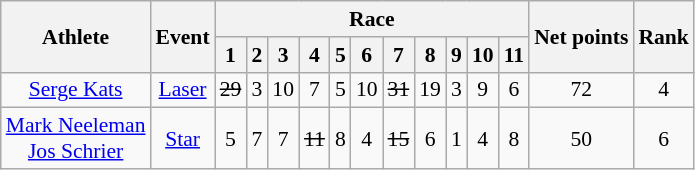<table class=wikitable style="font-size:90%">
<tr>
<th rowspan=2>Athlete</th>
<th rowspan=2>Event</th>
<th colspan=11>Race</th>
<th rowspan=2>Net points</th>
<th rowspan=2>Rank</th>
</tr>
<tr>
<th>1</th>
<th>2</th>
<th>3</th>
<th>4</th>
<th>5</th>
<th>6</th>
<th>7</th>
<th>8</th>
<th>9</th>
<th>10</th>
<th>11</th>
</tr>
<tr align=center>
<td><a href='#'>Serge Kats</a></td>
<td><a href='#'>Laser</a></td>
<td><s>29</s></td>
<td>3</td>
<td>10</td>
<td>7</td>
<td>5</td>
<td>10</td>
<td><s>31</s></td>
<td>19</td>
<td>3</td>
<td>9</td>
<td>6</td>
<td>72</td>
<td>4</td>
</tr>
<tr align=center>
<td><a href='#'>Mark Neeleman</a><br><a href='#'>Jos Schrier</a></td>
<td><a href='#'>Star</a></td>
<td>5</td>
<td>7</td>
<td>7</td>
<td><s>11</s></td>
<td>8</td>
<td>4</td>
<td><s>15</s></td>
<td>6</td>
<td>1</td>
<td>4</td>
<td>8</td>
<td>50</td>
<td>6</td>
</tr>
</table>
